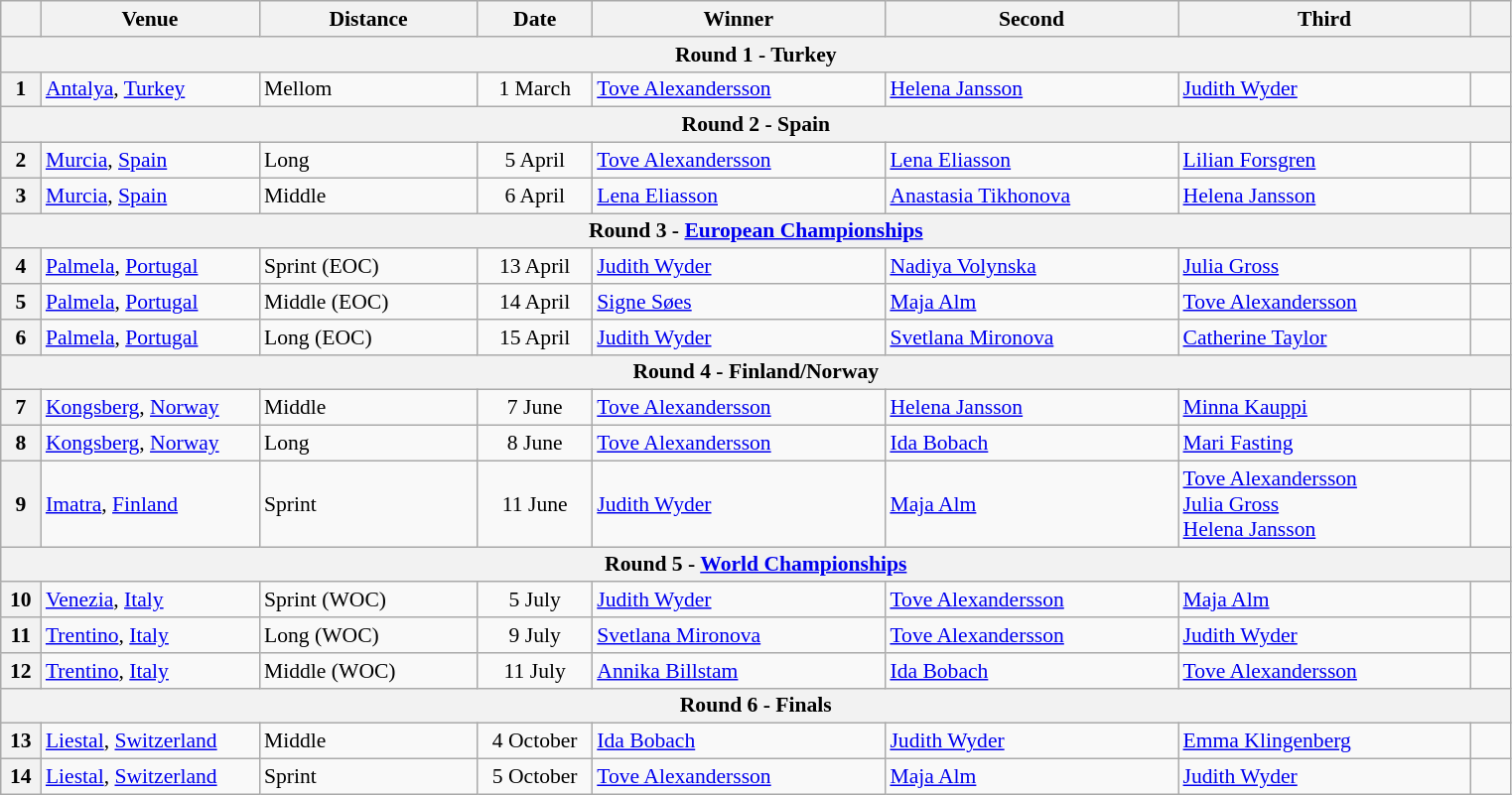<table class="wikitable" style="font-size: 90%">
<tr>
<th width="20"></th>
<th width="140">Venue</th>
<th width="140">Distance</th>
<th width="70">Date</th>
<th width="190">Winner</th>
<th width="190">Second</th>
<th width="190">Third</th>
<th width="20"></th>
</tr>
<tr>
<th colspan="8">Round 1 - Turkey</th>
</tr>
<tr>
<th>1</th>
<td> <a href='#'>Antalya</a>, <a href='#'>Turkey</a></td>
<td>Mellom</td>
<td align=center>1 March</td>
<td> <a href='#'>Tove Alexandersson</a></td>
<td> <a href='#'>Helena Jansson</a></td>
<td> <a href='#'>Judith Wyder</a></td>
<td></td>
</tr>
<tr>
<th colspan="8">Round 2 - Spain</th>
</tr>
<tr>
<th>2</th>
<td> <a href='#'>Murcia</a>, <a href='#'>Spain</a></td>
<td>Long</td>
<td align=center>5 April</td>
<td> <a href='#'>Tove Alexandersson</a></td>
<td> <a href='#'>Lena Eliasson</a></td>
<td> <a href='#'>Lilian Forsgren</a></td>
<td></td>
</tr>
<tr>
<th>3</th>
<td> <a href='#'>Murcia</a>, <a href='#'>Spain</a></td>
<td>Middle</td>
<td align=center>6 April</td>
<td> <a href='#'>Lena Eliasson</a></td>
<td> <a href='#'>Anastasia Tikhonova</a></td>
<td> <a href='#'>Helena Jansson</a></td>
<td></td>
</tr>
<tr>
<th colspan="8">Round 3 - <a href='#'>European Championships</a></th>
</tr>
<tr>
<th>4</th>
<td> <a href='#'>Palmela</a>, <a href='#'>Portugal</a></td>
<td>Sprint (EOC)</td>
<td align=center>13 April</td>
<td> <a href='#'>Judith Wyder</a></td>
<td> <a href='#'>Nadiya Volynska</a></td>
<td> <a href='#'>Julia Gross</a></td>
<td></td>
</tr>
<tr>
<th>5</th>
<td> <a href='#'>Palmela</a>, <a href='#'>Portugal</a></td>
<td>Middle (EOC)</td>
<td align=center>14 April</td>
<td> <a href='#'>Signe Søes</a></td>
<td> <a href='#'>Maja Alm</a></td>
<td> <a href='#'>Tove Alexandersson</a></td>
<td></td>
</tr>
<tr>
<th>6</th>
<td> <a href='#'>Palmela</a>, <a href='#'>Portugal</a></td>
<td>Long (EOC)</td>
<td align=center>15 April</td>
<td> <a href='#'>Judith Wyder</a></td>
<td> <a href='#'>Svetlana Mironova</a></td>
<td> <a href='#'>Catherine Taylor</a></td>
<td></td>
</tr>
<tr>
<th colspan="8">Round 4 - Finland/Norway</th>
</tr>
<tr>
<th>7</th>
<td> <a href='#'>Kongsberg</a>, <a href='#'>Norway</a></td>
<td>Middle</td>
<td align=center>7 June</td>
<td> <a href='#'>Tove Alexandersson</a></td>
<td> <a href='#'>Helena Jansson</a></td>
<td> <a href='#'>Minna Kauppi</a></td>
<td></td>
</tr>
<tr>
<th>8</th>
<td> <a href='#'>Kongsberg</a>, <a href='#'>Norway</a></td>
<td>Long</td>
<td align=center>8 June</td>
<td> <a href='#'>Tove Alexandersson</a></td>
<td> <a href='#'>Ida Bobach</a></td>
<td> <a href='#'>Mari Fasting</a></td>
<td></td>
</tr>
<tr>
<th>9</th>
<td> <a href='#'>Imatra</a>, <a href='#'>Finland</a></td>
<td>Sprint</td>
<td align=center>11 June</td>
<td> <a href='#'>Judith Wyder</a></td>
<td> <a href='#'>Maja Alm</a></td>
<td> <a href='#'>Tove Alexandersson</a><br> <a href='#'>Julia Gross</a><br> <a href='#'>Helena Jansson</a></td>
<td></td>
</tr>
<tr>
<th colspan="8">Round 5 - <a href='#'>World Championships</a></th>
</tr>
<tr>
<th>10</th>
<td> <a href='#'>Venezia</a>, <a href='#'>Italy</a></td>
<td>Sprint (WOC)</td>
<td align=center>5 July</td>
<td> <a href='#'>Judith Wyder</a></td>
<td> <a href='#'>Tove Alexandersson</a></td>
<td> <a href='#'>Maja Alm</a></td>
<td></td>
</tr>
<tr>
<th>11</th>
<td> <a href='#'>Trentino</a>, <a href='#'>Italy</a></td>
<td>Long (WOC)</td>
<td align=center>9 July</td>
<td> <a href='#'>Svetlana Mironova</a></td>
<td> <a href='#'>Tove Alexandersson</a></td>
<td> <a href='#'>Judith Wyder</a></td>
<td></td>
</tr>
<tr>
<th>12</th>
<td> <a href='#'>Trentino</a>, <a href='#'>Italy</a></td>
<td>Middle (WOC)</td>
<td align=center>11 July</td>
<td> <a href='#'>Annika Billstam</a></td>
<td> <a href='#'>Ida Bobach</a></td>
<td> <a href='#'>Tove Alexandersson</a></td>
<td></td>
</tr>
<tr>
<th colspan="8">Round 6 - Finals</th>
</tr>
<tr>
<th>13</th>
<td> <a href='#'>Liestal</a>, <a href='#'>Switzerland</a></td>
<td>Middle</td>
<td align=center>4 October</td>
<td> <a href='#'>Ida Bobach</a></td>
<td> <a href='#'>Judith Wyder</a></td>
<td> <a href='#'>Emma Klingenberg</a></td>
<td></td>
</tr>
<tr>
<th>14</th>
<td> <a href='#'>Liestal</a>, <a href='#'>Switzerland</a></td>
<td>Sprint</td>
<td align=center>5 October</td>
<td> <a href='#'>Tove Alexandersson</a></td>
<td> <a href='#'>Maja Alm</a></td>
<td> <a href='#'>Judith Wyder</a></td>
<td></td>
</tr>
</table>
